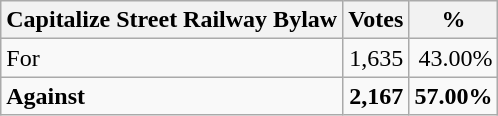<table class="wikitable">
<tr>
<th>Capitalize Street Railway Bylaw</th>
<th>Votes</th>
<th>%</th>
</tr>
<tr>
<td>For</td>
<td align="right">1,635</td>
<td align="right">43.00%</td>
</tr>
<tr>
<td><strong>Against</strong></td>
<td align="right"><strong>2,167</strong></td>
<td align="right"><strong>57.00%</strong></td>
</tr>
</table>
